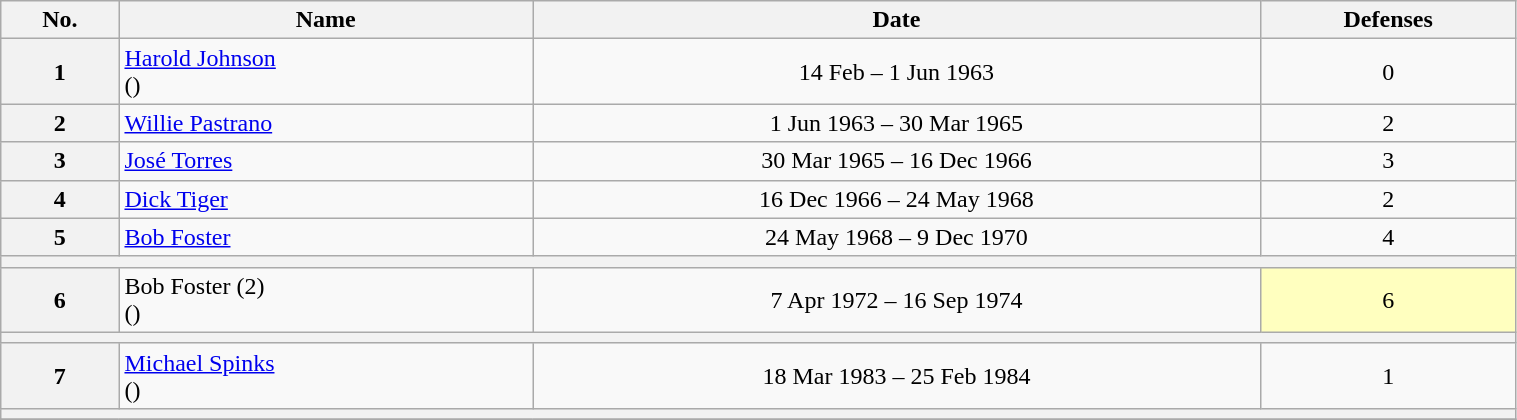<table class="wikitable sortable" style="width:80%">
<tr>
<th>No.</th>
<th>Name</th>
<th>Date</th>
<th>Defenses</th>
</tr>
<tr align=center>
<th>1</th>
<td align=left><a href='#'>Harold Johnson</a><br>()</td>
<td>14 Feb – 1 Jun 1963</td>
<td>0</td>
</tr>
<tr align=center>
<th>2</th>
<td align=left><a href='#'>Willie Pastrano</a></td>
<td>1 Jun 1963 – 30 Mar 1965</td>
<td>2</td>
</tr>
<tr align=center>
<th>3</th>
<td align=left><a href='#'>José Torres</a></td>
<td>30 Mar 1965 – 16 Dec 1966</td>
<td>3</td>
</tr>
<tr align=center>
<th>4</th>
<td align=left><a href='#'>Dick Tiger</a></td>
<td>16 Dec 1966 – 24 May 1968</td>
<td>2</td>
</tr>
<tr align=center>
<th>5</th>
<td align=left><a href='#'>Bob Foster</a></td>
<td>24 May 1968 – 9 Dec 1970</td>
<td>4</td>
</tr>
<tr align=center>
<th colspan=4></th>
</tr>
<tr align=center>
<th>6</th>
<td align=left>Bob Foster (2)<br>()</td>
<td>7 Apr 1972 – 16 Sep 1974</td>
<td style="background:#ffffbf;">6</td>
</tr>
<tr align=center>
<th colspan=4></th>
</tr>
<tr align=center>
<th>7</th>
<td align=left><a href='#'>Michael Spinks</a><br>()</td>
<td>18 Mar 1983 – 25 Feb 1984</td>
<td>1</td>
</tr>
<tr align=center>
<th colspan=4></th>
</tr>
<tr align=center>
</tr>
</table>
